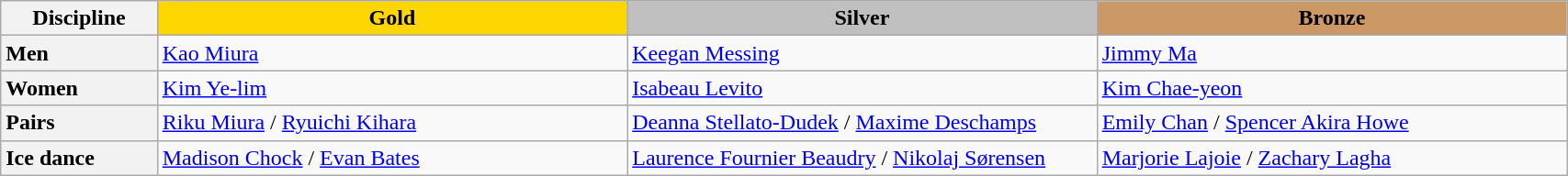<table class="wikitable unsortable" style="text-align:left; width:90%;">
<tr>
<th scope="col" style="text-align:center; width:10%">Discipline</th>
<td scope="col" style="text-align:center; width:30%; background:gold"><strong>Gold</strong></td>
<td scope="col" style="text-align:center; width:30%; background:silver"><strong>Silver</strong></td>
<td scope="col" style="text-align:center; width:30%; background:#c96"><strong>Bronze</strong></td>
</tr>
<tr>
<th scope="row" style="text-align:left">Men</th>
<td> <a href='#'>Kao Miura</a></td>
<td> <a href='#'>Keegan Messing</a></td>
<td> <a href='#'>Jimmy Ma</a></td>
</tr>
<tr>
<th scope="row" style="text-align:left">Women</th>
<td> <a href='#'>Kim Ye-lim</a></td>
<td> <a href='#'>Isabeau Levito</a></td>
<td> <a href='#'>Kim Chae-yeon</a></td>
</tr>
<tr>
<th scope="row" style="text-align:left">Pairs</th>
<td> <a href='#'>Riku Miura</a> / <a href='#'>Ryuichi Kihara</a></td>
<td> <a href='#'>Deanna Stellato-Dudek</a> / <a href='#'>Maxime Deschamps</a></td>
<td> <a href='#'>Emily Chan</a> / <a href='#'>Spencer Akira Howe</a></td>
</tr>
<tr>
<th scope="row" style="text-align:left">Ice dance</th>
<td> <a href='#'>Madison Chock</a> / <a href='#'>Evan Bates</a></td>
<td> <a href='#'>Laurence Fournier Beaudry</a> / <a href='#'>Nikolaj Sørensen</a></td>
<td> <a href='#'>Marjorie Lajoie</a> / <a href='#'>Zachary Lagha</a></td>
</tr>
</table>
